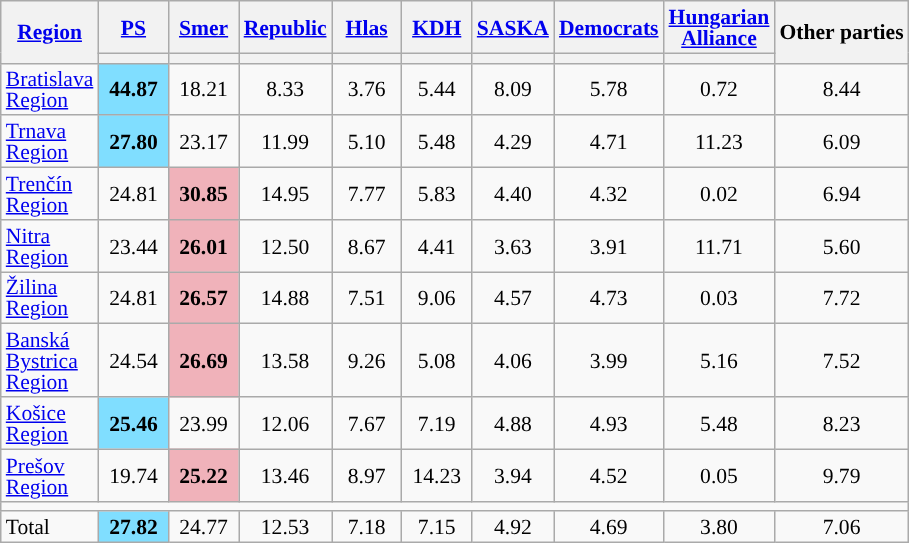<table class="wikitable sortable nowrap" style="text-align:center;font-size:90%;line-height:14px">
<tr>
<th style="width:40px;" rowspan="2"><a href='#'>Region</a></th>
<th style="width:40px;"><a href='#'>PS</a></th>
<th style="width:40px;"><a href='#'>Smer</a></th>
<th style="width:40px;"><a href='#'>Republic</a></th>
<th style="width:40px;"><a href='#'>Hlas</a></th>
<th style="width:40px;"><a href='#'>KDH</a></th>
<th style="width:40px;"><a href='#'>SASKA</a></th>
<th style="width:40px;"><a href='#'>Democrats</a></th>
<th style="width:40px;"><a href='#'>Hungarian Alliance</a></th>
<th class="unsortable" style="width:40px;" rowspan="2">Other parties</th>
</tr>
<tr>
<th style="background:"></th>
<th style="background:"></th>
<th style="background:"></th>
<th style="background:"></th>
<th style="background:"></th>
<th style="background:"></th>
<th style="background:"></th>
<th style="background:"></th>
</tr>
<tr>
<td align="left"><a href='#'>Bratislava Region</a></td>
<td style="background:#80deff;"><strong>44.87</strong></td>
<td>18.21</td>
<td>8.33</td>
<td>3.76</td>
<td>5.44</td>
<td>8.09</td>
<td>5.78</td>
<td>0.72</td>
<td>8.44</td>
</tr>
<tr>
<td align="left"><a href='#'>Trnava Region</a></td>
<td style="background:#80deff;"><strong>27.80</strong></td>
<td>23.17</td>
<td>11.99</td>
<td>5.10</td>
<td>5.48</td>
<td>4.29</td>
<td>4.71</td>
<td>11.23</td>
<td>6.09</td>
</tr>
<tr>
<td align="left"><a href='#'>Trenčín Region</a></td>
<td>24.81</td>
<td style="background:#F0B2BA;"><strong>30.85</strong></td>
<td>14.95</td>
<td>7.77</td>
<td>5.83</td>
<td>4.40</td>
<td>4.32</td>
<td>0.02</td>
<td>6.94</td>
</tr>
<tr>
<td align="left"><a href='#'>Nitra Region</a></td>
<td>23.44</td>
<td style="background:#F0B2BA;"><strong>26.01</strong></td>
<td>12.50</td>
<td>8.67</td>
<td>4.41</td>
<td>3.63</td>
<td>3.91</td>
<td>11.71</td>
<td>5.60</td>
</tr>
<tr>
<td align="left"><a href='#'>Žilina Region</a></td>
<td>24.81</td>
<td style="background:#F0B2BA;"><strong>26.57</strong></td>
<td>14.88</td>
<td>7.51</td>
<td>9.06</td>
<td>4.57</td>
<td>4.73</td>
<td>0.03</td>
<td>7.72</td>
</tr>
<tr>
<td align="left"><a href='#'>Banská Bystrica Region</a></td>
<td>24.54</td>
<td style="background:#F0B2BA;"><strong>26.69</strong></td>
<td>13.58</td>
<td>9.26</td>
<td>5.08</td>
<td>4.06</td>
<td>3.99</td>
<td>5.16</td>
<td>7.52</td>
</tr>
<tr>
<td align="left"><a href='#'>Košice Region</a></td>
<td style="background:#80deff;"><strong>25.46</strong></td>
<td>23.99</td>
<td>12.06</td>
<td>7.67</td>
<td>7.19</td>
<td>4.88</td>
<td>4.93</td>
<td>5.48</td>
<td>8.23</td>
</tr>
<tr>
<td align="left"><a href='#'>Prešov Region</a></td>
<td>19.74</td>
<td style="background:#F0B2BA;"><strong>25.22</strong></td>
<td>13.46</td>
<td>8.97</td>
<td>14.23</td>
<td>3.94</td>
<td>4.52</td>
<td>0.05</td>
<td>9.79</td>
</tr>
<tr>
<td colspan=10></td>
</tr>
<tr>
<td align="left">Total</td>
<td style="background:#80deff;"><strong>27.82</strong></td>
<td>24.77</td>
<td>12.53</td>
<td>7.18</td>
<td>7.15</td>
<td>4.92</td>
<td>4.69</td>
<td>3.80</td>
<td>7.06</td>
</tr>
</table>
